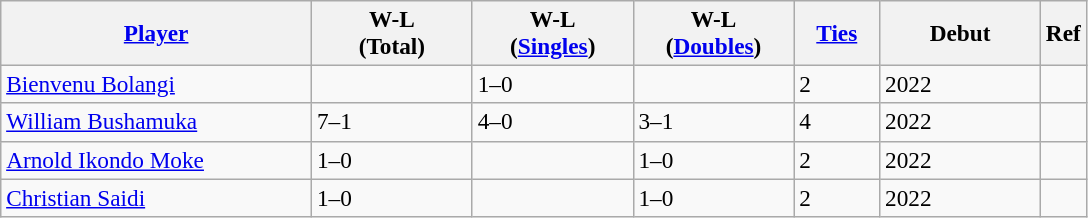<table class="wikitable sortable" style=font-size:97%>
<tr>
<th width=200><a href='#'>Player</a></th>
<th width=100>W-L<br>(Total)</th>
<th width=100>W-L<br>(<a href='#'>Singles</a>)</th>
<th width=100>W-L<br>(<a href='#'>Doubles</a>)</th>
<th width=50><a href='#'>Ties</a></th>
<th width=100>Debut</th>
<th>Ref</th>
</tr>
<tr>
<td><a href='#'>Bienvenu Bolangi</a></td>
<td></td>
<td>1–0</td>
<td></td>
<td>2</td>
<td>2022</td>
<td></td>
</tr>
<tr>
<td><a href='#'>William Bushamuka</a></td>
<td>7–1</td>
<td>4–0</td>
<td>3–1</td>
<td>4</td>
<td>2022</td>
<td></td>
</tr>
<tr>
<td><a href='#'>Arnold Ikondo Moke</a></td>
<td>1–0</td>
<td></td>
<td>1–0</td>
<td>2</td>
<td>2022</td>
<td></td>
</tr>
<tr>
<td><a href='#'>Christian Saidi</a></td>
<td>1–0</td>
<td></td>
<td>1–0</td>
<td>2</td>
<td>2022</td>
<td></td>
</tr>
</table>
